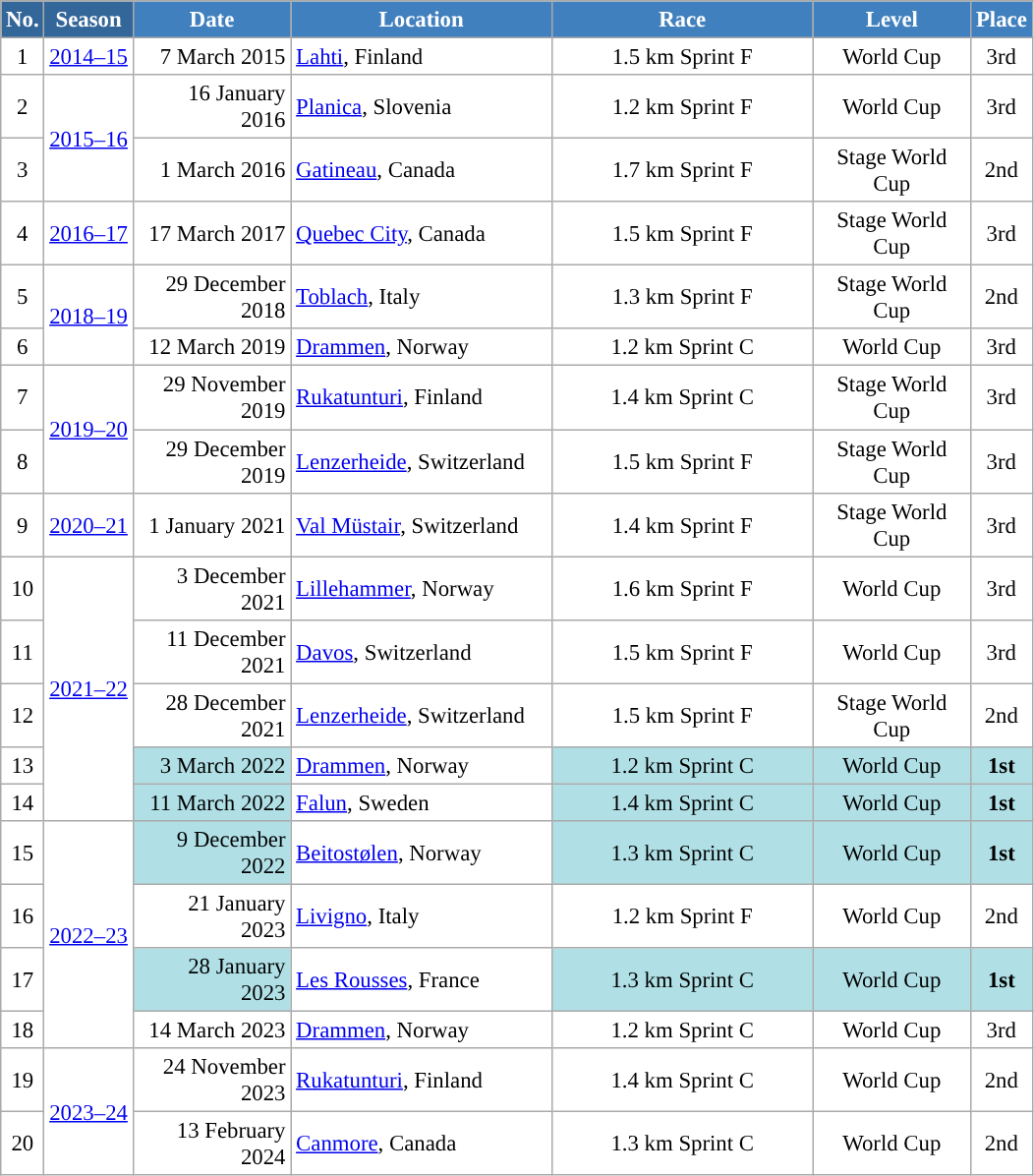<table class="wikitable sortable" style="font-size:95%; text-align:center; border:grey solid 1px; border-collapse:collapse; background:#ffffff;">
<tr style="background:#efefef;">
<th style="background-color:#369; color:white;">No.</th>
<th style="background-color:#369; color:white;">Season</th>
<th style="background-color:#4180be; color:white; width:100px;">Date</th>
<th style="background-color:#4180be; color:white; width:170px;">Location</th>
<th style="background-color:#4180be; color:white; width:170px;">Race</th>
<th style="background-color:#4180be; color:white; width:100px;">Level</th>
<th style="background-color:#4180be; color:white;">Place</th>
</tr>
<tr>
<td align=center>1</td>
<td rowspan=1><a href='#'>2014–15</a></td>
<td align=right>7 March 2015</td>
<td align=left> <a href='#'>Lahti</a>, Finland</td>
<td>1.5 km Sprint F</td>
<td>World Cup</td>
<td>3rd</td>
</tr>
<tr>
<td align=center>2</td>
<td rowspan=2><a href='#'>2015–16</a></td>
<td align=right>16 January 2016</td>
<td align=left> <a href='#'>Planica</a>, Slovenia</td>
<td>1.2 km Sprint F</td>
<td>World Cup</td>
<td>3rd</td>
</tr>
<tr>
<td align=center>3</td>
<td align=right>1 March 2016</td>
<td align=left> <a href='#'>Gatineau</a>, Canada</td>
<td>1.7 km Sprint F</td>
<td>Stage World Cup</td>
<td>2nd</td>
</tr>
<tr>
<td align=center>4</td>
<td rowspan=1><a href='#'>2016–17</a></td>
<td align=right>17 March 2017</td>
<td align=left> <a href='#'>Quebec City</a>, Canada</td>
<td>1.5 km Sprint F</td>
<td>Stage World Cup</td>
<td>3rd</td>
</tr>
<tr>
<td align=center>5</td>
<td rowspan=2><a href='#'>2018–19</a></td>
<td align=right>29 December 2018</td>
<td align=left> <a href='#'>Toblach</a>, Italy</td>
<td>1.3 km Sprint F</td>
<td>Stage World Cup</td>
<td>2nd</td>
</tr>
<tr>
<td align=center>6</td>
<td align=right>12 March 2019</td>
<td align=left> <a href='#'>Drammen</a>, Norway</td>
<td>1.2 km Sprint C</td>
<td>World Cup</td>
<td>3rd</td>
</tr>
<tr>
<td align=center>7</td>
<td rowspan=2><a href='#'>2019–20</a></td>
<td align=right>29 November 2019</td>
<td align=left> <a href='#'>Rukatunturi</a>, Finland</td>
<td>1.4 km Sprint C</td>
<td>Stage World Cup</td>
<td>3rd</td>
</tr>
<tr>
<td align=center>8</td>
<td align=right>29 December 2019</td>
<td align=left> <a href='#'>Lenzerheide</a>, Switzerland</td>
<td>1.5 km Sprint F</td>
<td>Stage World Cup</td>
<td>3rd</td>
</tr>
<tr>
<td align=center>9</td>
<td rowspan=1 align=center><a href='#'>2020–21</a></td>
<td align=right>1 January 2021</td>
<td align=left> <a href='#'>Val Müstair</a>, Switzerland</td>
<td>1.4 km Sprint F</td>
<td>Stage World Cup</td>
<td>3rd</td>
</tr>
<tr>
<td align=center>10</td>
<td rowspan=5 align=center><a href='#'>2021–22</a></td>
<td align= right>3 December 2021</td>
<td align=left> <a href='#'>Lillehammer</a>, Norway</td>
<td>1.6 km Sprint F</td>
<td>World Cup</td>
<td>3rd</td>
</tr>
<tr>
<td align=center>11</td>
<td align=right>11 December 2021</td>
<td align=left> <a href='#'>Davos</a>, Switzerland</td>
<td>1.5 km Sprint F</td>
<td>World Cup</td>
<td>3rd</td>
</tr>
<tr>
<td align=center>12</td>
<td align=right>28 December 2021</td>
<td align=left> <a href='#'>Lenzerheide</a>, Switzerland</td>
<td>1.5 km Sprint F</td>
<td>Stage World Cup</td>
<td>2nd</td>
</tr>
<tr>
<td align=center>13</td>
<td bgcolor="#BOEOE6" align=right>3 March 2022</td>
<td align=left> <a href='#'>Drammen</a>, Norway</td>
<td bgcolor="#BOEOE6">1.2 km Sprint C</td>
<td bgcolor="#BOEOE6">World Cup</td>
<td bgcolor="#BOEOE6"><strong>1st</strong></td>
</tr>
<tr>
<td align=center>14</td>
<td bgcolor="#BOEOE6" align=right>11 March 2022</td>
<td align=left> <a href='#'>Falun</a>, Sweden</td>
<td bgcolor="#BOEOE6">1.4 km Sprint C</td>
<td bgcolor="#BOEOE6">World Cup</td>
<td bgcolor="#BOEOE6"><strong>1st</strong></td>
</tr>
<tr>
<td align=center>15</td>
<td rowspan="4" align="center"><a href='#'>2022–23</a></td>
<td bgcolor="#BOEOE6" align=right>9 December 2022</td>
<td align=left> <a href='#'>Beitostølen</a>, Norway</td>
<td bgcolor="#BOEOE6">1.3 km Sprint C</td>
<td bgcolor="#BOEOE6">World Cup</td>
<td bgcolor="#BOEOE6"><strong>1st</strong></td>
</tr>
<tr>
<td align=center>16</td>
<td align=right>21 January 2023</td>
<td align=left> <a href='#'>Livigno</a>, Italy</td>
<td>1.2 km Sprint F</td>
<td>World Cup</td>
<td>2nd</td>
</tr>
<tr>
<td align=center>17</td>
<td bgcolor="#BOEOE6" align=right>28 January 2023</td>
<td align=left> <a href='#'>Les Rousses</a>, France</td>
<td bgcolor="#BOEOE6">1.3 km Sprint C</td>
<td bgcolor="#BOEOE6">World Cup</td>
<td bgcolor="#BOEOE6"><strong>1st</strong></td>
</tr>
<tr>
<td align=center>18</td>
<td align=right>14 March 2023</td>
<td align=left> <a href='#'>Drammen</a>, Norway</td>
<td>1.2 km Sprint C</td>
<td>World Cup</td>
<td>3rd</td>
</tr>
<tr>
<td align=center>19</td>
<td align=center rowspan=2><a href='#'>2023–24</a></td>
<td align=right>24 November 2023</td>
<td align=left> <a href='#'>Rukatunturi</a>, Finland</td>
<td>1.4 km Sprint C</td>
<td>World Cup</td>
<td>2nd</td>
</tr>
<tr>
<td align=center>20</td>
<td align=right>13 February 2024</td>
<td align=left> <a href='#'>Canmore</a>, Canada</td>
<td>1.3 km Sprint C</td>
<td>World Cup</td>
<td>2nd</td>
</tr>
</table>
